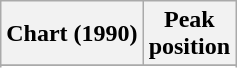<table class="wikitable">
<tr>
<th align="left">Chart (1990)</th>
<th align="center">Peak<br>position</th>
</tr>
<tr>
</tr>
<tr>
</tr>
</table>
